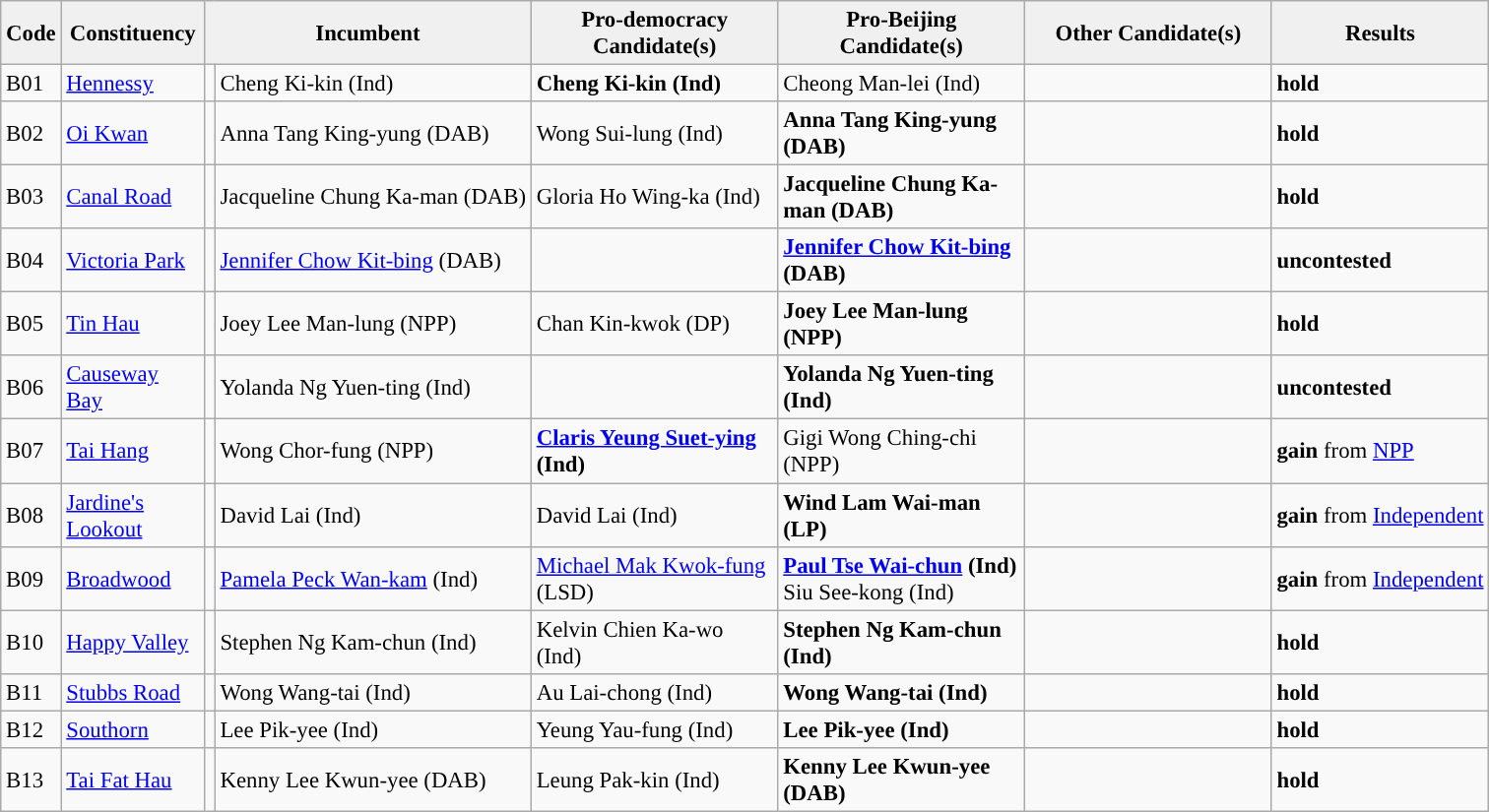<table class="wikitable sortable" style="font-size: 95%;">
<tr>
<th align="center" style="background:#f0f0f0;" width="20px"><strong>Code</strong></th>
<th align="center" style="background:#f0f0f0;" width="90px"><strong>Constituency</strong></th>
<th align="center" style="background:#f0f0f0;" width="120px" colspan=2><strong>Incumbent</strong></th>
<th align="center" style="background:#f0f0f0;" width="160px"><strong>Pro-democracy Candidate(s)</strong></th>
<th align="center" style="background:#f0f0f0;" width="160px"><strong>Pro-Beijing Candidate(s)</strong></th>
<th align="center" style="background:#f0f0f0;" width="160px"><strong>Other Candidate(s)</strong></th>
<th align="center" style="background:#f0f0f0;" width="100px" colspan="2"><strong>Results</strong></th>
</tr>
<tr>
<td>B01</td>
<td><a href='#'>Hennessy</a></td>
<td></td>
<td>Cheng Ki-kin (Ind)</td>
<td><strong>Cheng Ki-kin (Ind)</strong></td>
<td>Cheong Man-lei (Ind)</td>
<td></td>
<td> <strong>hold</strong></td>
</tr>
<tr>
<td>B02</td>
<td><a href='#'>Oi Kwan</a></td>
<td></td>
<td>Anna Tang King-yung (DAB)</td>
<td>Wong Sui-lung (Ind)</td>
<td><strong>Anna Tang King-yung (DAB)</strong></td>
<td></td>
<td> <strong>hold</strong></td>
</tr>
<tr>
<td>B03</td>
<td><a href='#'>Canal Road</a></td>
<td></td>
<td>Jacqueline Chung Ka-man (DAB)</td>
<td>Gloria Ho Wing-ka (Ind)</td>
<td><strong>Jacqueline Chung Ka-man (DAB)</strong></td>
<td></td>
<td> <strong>hold</strong></td>
</tr>
<tr>
<td>B04</td>
<td><a href='#'>Victoria Park</a></td>
<td></td>
<td><a href='#'>Jennifer Chow Kit-bing</a> (DAB)</td>
<td></td>
<td><strong><a href='#'>Jennifer Chow Kit-bing</a> (DAB)</strong></td>
<td></td>
<td> <strong>uncontested</strong></td>
</tr>
<tr>
<td>B05</td>
<td><a href='#'>Tin Hau</a></td>
<td></td>
<td>Joey Lee Man-lung (NPP)</td>
<td>Chan Kin-kwok (DP)</td>
<td><strong>Joey Lee Man-lung (NPP)</strong></td>
<td></td>
<td> <strong>hold</strong></td>
</tr>
<tr>
<td>B06</td>
<td><a href='#'>Causeway Bay</a></td>
<td></td>
<td>Yolanda Ng Yuen-ting (Ind)</td>
<td></td>
<td><strong>Yolanda Ng Yuen-ting (Ind)</strong></td>
<td></td>
<td> <strong>uncontested</strong></td>
</tr>
<tr>
<td>B07</td>
<td><a href='#'>Tai Hang</a></td>
<td></td>
<td>Wong Chor-fung (NPP)</td>
<td><strong><a href='#'>Claris Yeung Suet-ying</a> (Ind)</strong></td>
<td>Gigi Wong Ching-chi (NPP)</td>
<td></td>
<td> <strong>gain</strong> from <a href='#'>NPP</a></td>
</tr>
<tr>
<td>B08</td>
<td><a href='#'>Jardine's Lookout</a></td>
<td></td>
<td>David Lai (Ind)</td>
<td>David Lai (Ind)</td>
<td><strong>Wind Lam Wai-man (LP)</strong></td>
<td></td>
<td> <strong>gain</strong> from <a href='#'>Independent</a></td>
</tr>
<tr>
<td>B09</td>
<td><a href='#'>Broadwood</a></td>
<td></td>
<td><a href='#'>Pamela Peck Wan-kam</a> (Ind)</td>
<td><a href='#'>Michael Mak Kwok-fung</a> (LSD)</td>
<td><strong><a href='#'>Paul Tse Wai-chun</a> (Ind)</strong><br>Siu See-kong (Ind)</td>
<td></td>
<td> <strong>gain</strong> from <a href='#'>Independent</a></td>
</tr>
<tr>
<td>B10</td>
<td><a href='#'>Happy Valley</a></td>
<td></td>
<td>Stephen Ng Kam-chun (Ind)</td>
<td>Kelvin Chien Ka-wo (Ind)</td>
<td><strong>Stephen Ng Kam-chun (Ind)</strong></td>
<td></td>
<td> <strong>hold</strong></td>
</tr>
<tr>
<td>B11</td>
<td><a href='#'>Stubbs Road</a></td>
<td></td>
<td>Wong Wang-tai (Ind)</td>
<td>Au Lai-chong (Ind)</td>
<td><strong>Wong Wang-tai (Ind)</strong></td>
<td></td>
<td> <strong>hold</strong></td>
</tr>
<tr>
<td>B12</td>
<td><a href='#'>Southorn</a></td>
<td></td>
<td>Lee Pik-yee (Ind)</td>
<td>Yeung Yau-fung (Ind)</td>
<td><strong>Lee Pik-yee (Ind)</strong></td>
<td></td>
<td> <strong>hold</strong></td>
</tr>
<tr>
<td>B13</td>
<td><a href='#'>Tai Fat Hau</a></td>
<td></td>
<td>Kenny Lee Kwun-yee (DAB)</td>
<td>Leung Pak-kin (Ind)</td>
<td><strong>Kenny Lee Kwun-yee (DAB)</strong></td>
<td></td>
<td> <strong>hold</strong></td>
</tr>
</table>
